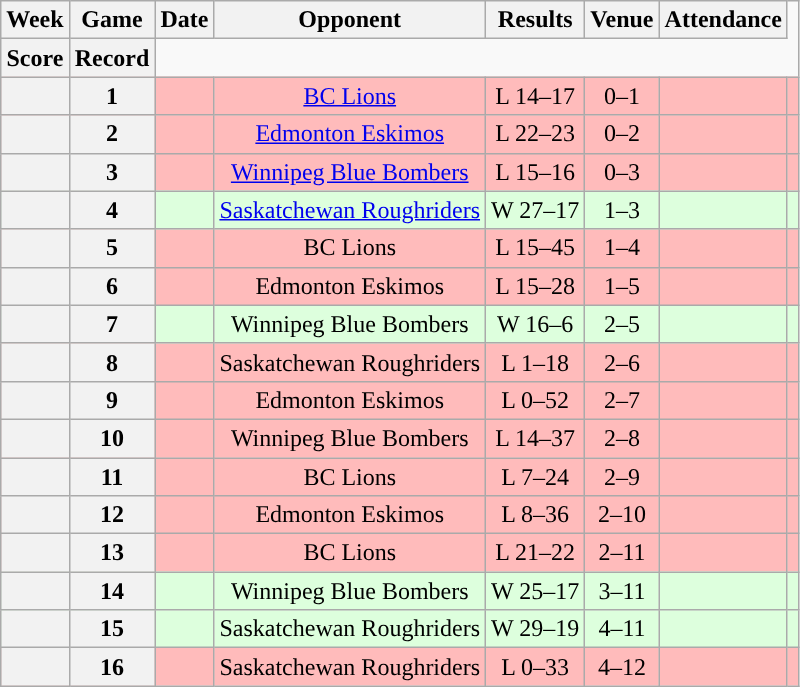<table class="wikitable" style="text-align:center">
<tr>
<th>Week</th>
<th>Game</th>
<th>Date</th>
<th>Opponent</th>
<th>Results</th>
<th>Venue</th>
<th>Attendance</th>
</tr>
<tr>
<th>Score</th>
<th>Record</th>
</tr>
<tr style="background:#ffbbbb">
<th></th>
<th>1</th>
<td></td>
<td><a href='#'>BC Lions</a></td>
<td>L 14–17</td>
<td>0–1</td>
<td></td>
<td></td>
</tr>
<tr style="background:#ffbbbb">
<th></th>
<th>2</th>
<td></td>
<td><a href='#'>Edmonton Eskimos</a></td>
<td>L 22–23</td>
<td>0–2</td>
<td></td>
<td></td>
</tr>
<tr style="background:#ffbbbb">
<th></th>
<th>3</th>
<td></td>
<td><a href='#'>Winnipeg Blue Bombers</a></td>
<td>L 15–16</td>
<td>0–3</td>
<td></td>
<td></td>
</tr>
<tr style="background:#ddffdd">
<th></th>
<th>4</th>
<td></td>
<td><a href='#'>Saskatchewan Roughriders</a></td>
<td>W 27–17</td>
<td>1–3</td>
<td></td>
<td></td>
</tr>
<tr style="background:#ffbbbb">
<th></th>
<th>5</th>
<td></td>
<td>BC Lions</td>
<td>L 15–45</td>
<td>1–4</td>
<td></td>
<td></td>
</tr>
<tr style="background:#ffbbbb">
<th></th>
<th>6</th>
<td></td>
<td>Edmonton Eskimos</td>
<td>L 15–28</td>
<td>1–5</td>
<td></td>
<td></td>
</tr>
<tr style="background:#ddffdd">
<th></th>
<th>7</th>
<td></td>
<td>Winnipeg Blue Bombers</td>
<td>W 16–6</td>
<td>2–5</td>
<td></td>
<td></td>
</tr>
<tr style="background:#ffbbbb">
<th></th>
<th>8</th>
<td></td>
<td>Saskatchewan Roughriders</td>
<td>L 1–18</td>
<td>2–6</td>
<td></td>
<td></td>
</tr>
<tr style="background:#ffbbbb">
<th></th>
<th>9</th>
<td></td>
<td>Edmonton Eskimos</td>
<td>L 0–52</td>
<td>2–7</td>
<td></td>
<td></td>
</tr>
<tr style="background:#ffbbbb">
<th></th>
<th>10</th>
<td></td>
<td>Winnipeg Blue Bombers</td>
<td>L 14–37</td>
<td>2–8</td>
<td></td>
<td></td>
</tr>
<tr style="background:#ffbbbb">
<th></th>
<th>11</th>
<td></td>
<td>BC Lions</td>
<td>L 7–24</td>
<td>2–9</td>
<td></td>
<td></td>
</tr>
<tr style="background:#ffbbbb">
<th></th>
<th>12</th>
<td></td>
<td>Edmonton Eskimos</td>
<td>L 8–36</td>
<td>2–10</td>
<td></td>
<td></td>
</tr>
<tr style="background:#ffbbbb">
<th></th>
<th>13</th>
<td></td>
<td>BC Lions</td>
<td>L 21–22</td>
<td>2–11</td>
<td></td>
<td></td>
</tr>
<tr style="background:#ddffdd">
<th></th>
<th>14</th>
<td></td>
<td>Winnipeg Blue Bombers</td>
<td>W 25–17</td>
<td>3–11</td>
<td></td>
<td></td>
</tr>
<tr style="background:#ddffdd">
<th></th>
<th>15</th>
<td></td>
<td>Saskatchewan Roughriders</td>
<td>W 29–19</td>
<td>4–11</td>
<td></td>
<td></td>
</tr>
<tr style="background:#ffbbbb">
<th></th>
<th>16</th>
<td></td>
<td>Saskatchewan Roughriders</td>
<td>L 0–33</td>
<td>4–12</td>
<td></td>
<td></td>
</tr>
</table>
